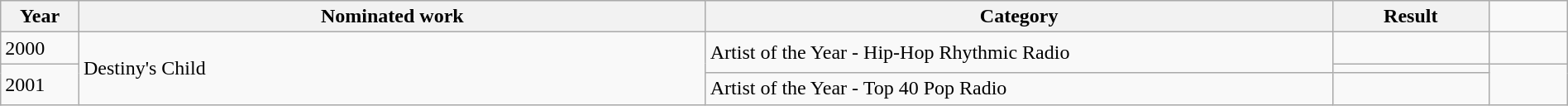<table class="wikitable" width="100%">
<tr>
<th width="5%">Year</th>
<th width="40%">Nominated work</th>
<th width="40%">Category</th>
<th width="10%">Result</th>
</tr>
<tr>
<td>2000</td>
<td rowspan="3">Destiny's Child</td>
<td rowspan="2">Artist of the Year - Hip-Hop Rhythmic Radio</td>
<td></td>
<td></td>
</tr>
<tr>
<td rowspan="2">2001</td>
<td></td>
</tr>
<tr>
<td>Artist of the Year - Top 40 Pop Radio</td>
<td></td>
</tr>
</table>
